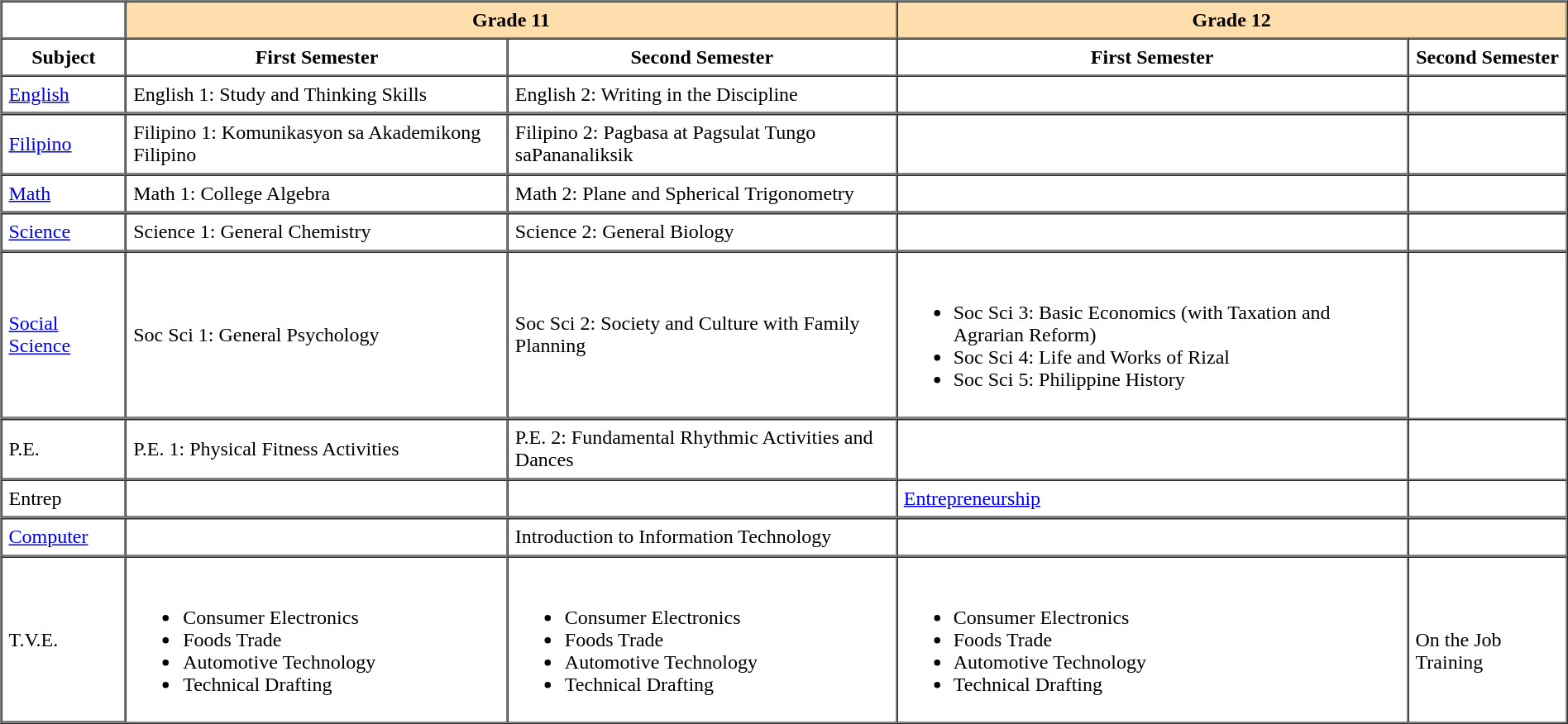<table border="1" cellpadding="5" cellspacing="0" align="center">
<tr>
<td></td>
<th colspan="2" style="background: #ffdead;">Grade 11</th>
<th colspan="2" style="background: #ffdead;">Grade 12</th>
</tr>
<tr>
<th><strong>Subject</strong></th>
<th><strong>First Semester</strong></th>
<th><strong>Second Semester</strong></th>
<th><strong>First Semester</strong></th>
<th><strong>Second Semester</strong></th>
</tr>
<tr>
<td style="border-bottom: 2px solid grey;"><a href='#'>English</a></td>
<td style="border-bottom: 2px solid grey;">English 1: Study and Thinking Skills</td>
<td style="border-bottom: 2px solid grey;">English 2: Writing in the Discipline</td>
<td style="border-bottom: 2px solid grey;"></td>
<td style="border-bottom: 2px solid grey;"></td>
</tr>
<tr>
<td style="border-bottom: 2px solid grey;"><a href='#'>Filipino</a></td>
<td style="border-bottom: 2px solid grey;">Filipino 1: Komunikasyon sa Akademikong Filipino</td>
<td style="border-bottom: 2px solid grey;">Filipino 2: Pagbasa at Pagsulat Tungo saPananaliksik</td>
<td style="border-bottom: 2px solid grey;"></td>
<td style="border-bottom: 2px solid grey;"></td>
</tr>
<tr>
<td style="border-bottom: 2px solid grey;"><a href='#'>Math</a></td>
<td style="border-bottom: 2px solid grey;">Math 1: College Algebra</td>
<td style="border-bottom: 2px solid grey;">Math 2: Plane and Spherical Trigonometry</td>
<td style="border-bottom: 2px solid grey;"></td>
<td style="border-bottom: 2px solid grey;"></td>
</tr>
<tr>
<td style="border-bottom: 2px solid grey;"><a href='#'>Science</a></td>
<td style="border-bottom: 2px solid grey;">Science 1: General Chemistry</td>
<td style="border-bottom: 2px solid grey;">Science 2: General Biology</td>
<td style="border-bottom: 2px solid grey;"></td>
<td style="border-bottom: 2px solid grey;"></td>
</tr>
<tr>
<td style="border-bottom: 2px solid grey;"><a href='#'>Social Science</a></td>
<td style="border-bottom: 2px solid grey;">Soc Sci 1: General Psychology</td>
<td style="border-bottom: 2px solid grey;">Soc Sci 2: Society and Culture with  Family Planning</td>
<td style="border-bottom: 2px solid grey;"><br><ul><li>Soc Sci 3: Basic Economics (with Taxation and Agrarian Reform)</li><li>Soc Sci 4: Life and Works of Rizal</li><li>Soc Sci 5: Philippine History</li></ul></td>
<td></td>
</tr>
<tr>
<td style="border-bottom: 2px solid grey;">P.E.</td>
<td style="border-bottom: 2px solid grey;">P.E. 1: Physical Fitness Activities</td>
<td style="border-bottom: 2px solid grey;">P.E. 2: Fundamental Rhythmic Activities and Dances</td>
<td></td>
<td></td>
</tr>
<tr>
<td style="border-bottom: 2px solid grey;">Entrep</td>
<td style="border-bottom: 2px solid grey;"></td>
<td style="border-bottom: 2px solid grey;"></td>
<td style="border-bottom: 2px solid grey;"><a href='#'>Entrepreneurship</a></td>
<td style="border-bottom: 2px solid grey;"></td>
</tr>
<tr>
<td style="border-bottom: 2px solid grey;"><a href='#'>Computer</a></td>
<td style="border-bottom: 2px solid grey;"></td>
<td style="border-bottom: 2px solid grey;">Introduction to Information Technology</td>
<td style="border-bottom: 2px solid grey;"></td>
<td style="border-bottom: 2px solid grey;"></td>
</tr>
<tr>
<td style="border-bottom: 2px solid grey;">T.V.E.</td>
<td><br><ul><li>Consumer Electronics</li><li>Foods Trade</li><li>Automotive Technology</li><li>Technical Drafting</li></ul></td>
<td><br><ul><li>Consumer Electronics</li><li>Foods Trade</li><li>Automotive Technology</li><li>Technical Drafting</li></ul></td>
<td><br><ul><li>Consumer Electronics</li><li>Foods Trade</li><li>Automotive Technology</li><li>Technical Drafting</li></ul></td>
<td><br>On the Job Training</td>
</tr>
<tr>
</tr>
</table>
